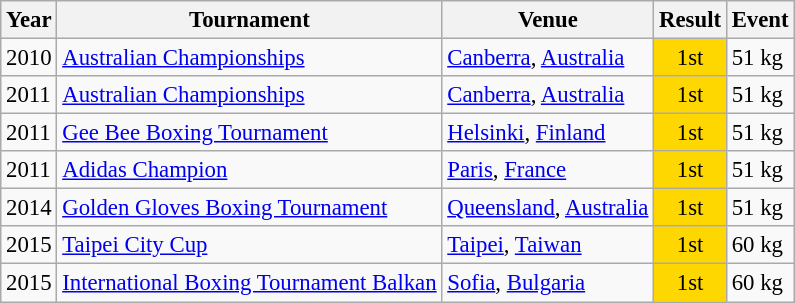<table class="wikitable" style="border-collapse: collapse; font-size: 95%;">
<tr>
<th>Year</th>
<th>Tournament</th>
<th>Venue</th>
<th>Result</th>
<th>Event</th>
</tr>
<tr>
<td>2010</td>
<td><a href='#'>Australian Championships</a></td>
<td><a href='#'>Canberra</a>, <a href='#'>Australia</a></td>
<td bgcolor="gold" align="center">1st</td>
<td>51 kg</td>
</tr>
<tr>
<td>2011</td>
<td><a href='#'>Australian Championships</a></td>
<td><a href='#'>Canberra</a>, <a href='#'>Australia</a></td>
<td bgcolor="gold" align="center">1st</td>
<td>51 kg</td>
</tr>
<tr>
<td>2011</td>
<td><a href='#'>Gee Bee Boxing Tournament</a></td>
<td><a href='#'>Helsinki</a>, <a href='#'>Finland</a></td>
<td bgcolor="gold" align="center">1st</td>
<td>51 kg</td>
</tr>
<tr>
<td>2011</td>
<td><a href='#'>Adidas Champion</a></td>
<td><a href='#'>Paris</a>, <a href='#'>France</a></td>
<td bgcolor="gold" align="center">1st</td>
<td>51 kg</td>
</tr>
<tr>
<td>2014</td>
<td><a href='#'>Golden Gloves Boxing Tournament</a></td>
<td><a href='#'>Queensland</a>, <a href='#'>Australia</a></td>
<td bgcolor="gold" align="center">1st</td>
<td>51 kg</td>
</tr>
<tr>
<td>2015</td>
<td><a href='#'>Taipei City Cup</a></td>
<td><a href='#'>Taipei</a>, <a href='#'>Taiwan</a></td>
<td bgcolor="gold" align="center">1st</td>
<td>60 kg</td>
</tr>
<tr>
<td>2015</td>
<td><a href='#'>International Boxing Tournament Balkan</a></td>
<td><a href='#'>Sofia</a>, <a href='#'>Bulgaria</a></td>
<td bgcolor="gold" align="center">1st</td>
<td>60 kg</td>
</tr>
</table>
